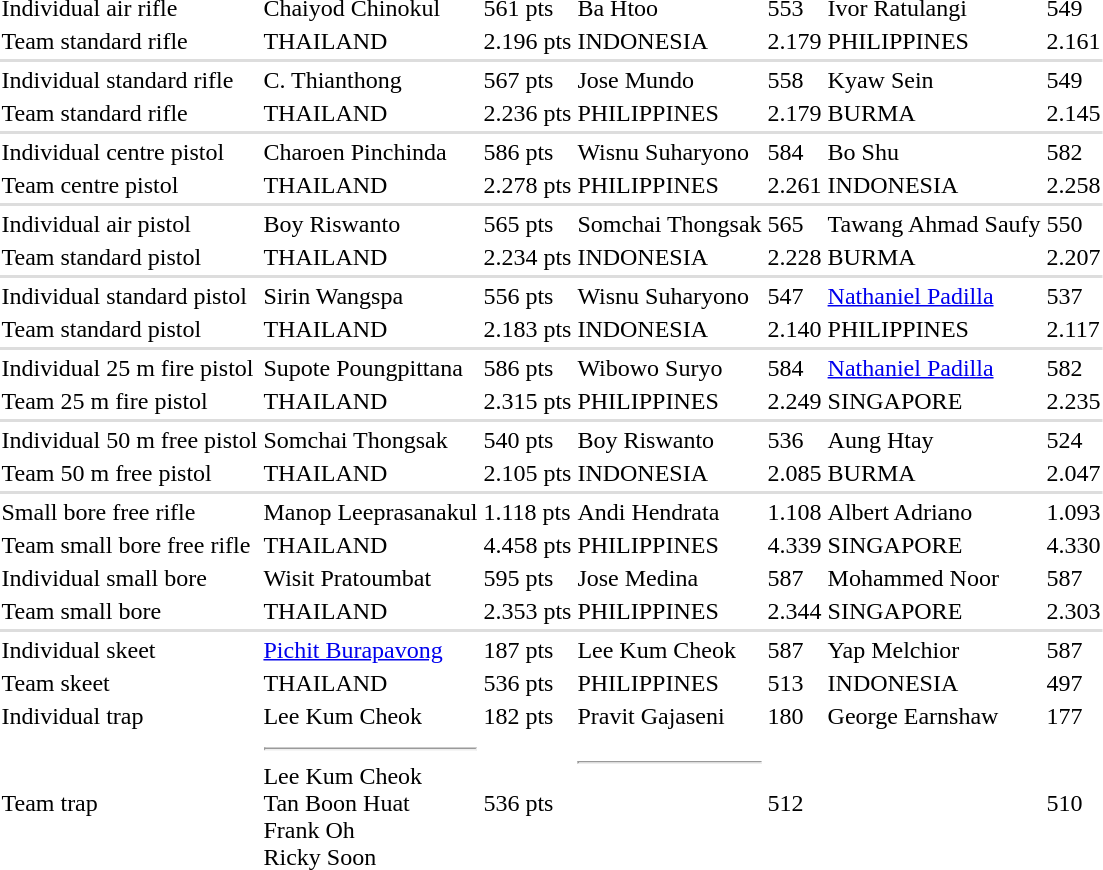<table>
<tr>
<td>Individual air rifle</td>
<td> Chaiyod Chinokul</td>
<td>561 pts</td>
<td> Ba Htoo</td>
<td>553</td>
<td> Ivor Ratulangi</td>
<td>549</td>
</tr>
<tr>
<td>Team standard rifle</td>
<td> THAILAND</td>
<td>2.196 pts</td>
<td> INDONESIA</td>
<td>2.179</td>
<td> PHILIPPINES</td>
<td>2.161</td>
</tr>
<tr bgcolor=#DDDDDD>
<td colspan=7></td>
</tr>
<tr>
<td>Individual standard rifle</td>
<td> C. Thianthong</td>
<td>567 pts</td>
<td> Jose Mundo</td>
<td>558</td>
<td> Kyaw Sein</td>
<td>549</td>
</tr>
<tr>
<td>Team standard rifle</td>
<td> THAILAND</td>
<td>2.236 pts</td>
<td> PHILIPPINES</td>
<td>2.179</td>
<td> BURMA</td>
<td>2.145</td>
</tr>
<tr bgcolor=#DDDDDD>
<td colspan=7></td>
</tr>
<tr>
<td>Individual centre pistol</td>
<td> Charoen Pinchinda</td>
<td>586 pts</td>
<td> Wisnu Suharyono</td>
<td>584</td>
<td> Bo Shu</td>
<td>582</td>
</tr>
<tr>
<td>Team centre pistol</td>
<td> THAILAND</td>
<td>2.278 pts</td>
<td> PHILIPPINES</td>
<td>2.261</td>
<td> INDONESIA</td>
<td>2.258</td>
</tr>
<tr bgcolor=#DDDDDD>
<td colspan=7></td>
</tr>
<tr>
<td>Individual air pistol</td>
<td> Boy Riswanto</td>
<td>565 pts</td>
<td> Somchai Thongsak</td>
<td>565</td>
<td> Tawang Ahmad Saufy</td>
<td>550</td>
</tr>
<tr>
<td>Team standard pistol</td>
<td> THAILAND</td>
<td>2.234 pts</td>
<td> INDONESIA</td>
<td>2.228</td>
<td> BURMA</td>
<td>2.207</td>
</tr>
<tr bgcolor=#DDDDDD>
<td colspan=7></td>
</tr>
<tr>
<td>Individual standard pistol</td>
<td> Sirin Wangspa</td>
<td>556 pts</td>
<td> Wisnu Suharyono</td>
<td>547</td>
<td> <a href='#'>Nathaniel Padilla</a></td>
<td>537</td>
</tr>
<tr>
<td>Team standard pistol</td>
<td> THAILAND</td>
<td>2.183 pts</td>
<td> INDONESIA</td>
<td>2.140</td>
<td> PHILIPPINES</td>
<td>2.117</td>
</tr>
<tr bgcolor=#DDDDDD>
<td colspan=7></td>
</tr>
<tr>
<td>Individual 25 m fire pistol</td>
<td> Supote Poungpittana</td>
<td>586 pts</td>
<td> Wibowo Suryo</td>
<td>584</td>
<td> <a href='#'>Nathaniel Padilla</a></td>
<td>582</td>
</tr>
<tr>
<td>Team 25 m fire pistol</td>
<td> THAILAND</td>
<td>2.315 pts</td>
<td> PHILIPPINES</td>
<td>2.249</td>
<td> SINGAPORE</td>
<td>2.235</td>
</tr>
<tr bgcolor=#DDDDDD>
<td colspan=7></td>
</tr>
<tr>
<td>Individual 50 m free pistol</td>
<td> Somchai Thongsak</td>
<td>540 pts</td>
<td> Boy Riswanto</td>
<td>536</td>
<td> Aung Htay</td>
<td>524</td>
</tr>
<tr>
<td>Team 50 m free pistol</td>
<td> THAILAND</td>
<td>2.105 pts</td>
<td> INDONESIA</td>
<td>2.085</td>
<td> BURMA</td>
<td>2.047</td>
</tr>
<tr bgcolor=#DDDDDD>
<td colspan=7></td>
</tr>
<tr>
<td>Small bore free rifle</td>
<td> Manop Leeprasanakul</td>
<td>1.118 pts</td>
<td> Andi Hendrata</td>
<td>1.108</td>
<td> Albert Adriano</td>
<td>1.093</td>
</tr>
<tr>
<td>Team small bore free rifle</td>
<td> THAILAND</td>
<td>4.458 pts</td>
<td> PHILIPPINES</td>
<td>4.339</td>
<td> SINGAPORE</td>
<td>4.330</td>
</tr>
<tr>
<td>Individual small bore</td>
<td> Wisit Pratoumbat</td>
<td>595 pts</td>
<td> Jose Medina</td>
<td>587</td>
<td> Mohammed Noor</td>
<td>587</td>
</tr>
<tr>
<td>Team small bore</td>
<td> THAILAND</td>
<td>2.353 pts</td>
<td> PHILIPPINES</td>
<td>2.344</td>
<td> SINGAPORE</td>
<td>2.303</td>
</tr>
<tr bgcolor=#DDDDDD>
<td colspan=7></td>
</tr>
<tr>
<td>Individual skeet</td>
<td> <a href='#'>Pichit Burapavong</a></td>
<td>187 pts</td>
<td> Lee Kum Cheok</td>
<td>587</td>
<td> Yap Melchior</td>
<td>587</td>
</tr>
<tr>
<td>Team skeet</td>
<td> THAILAND</td>
<td>536 pts</td>
<td> PHILIPPINES</td>
<td>513</td>
<td> INDONESIA</td>
<td>497</td>
</tr>
<tr>
<td>Individual trap</td>
<td> Lee Kum Cheok</td>
<td>182 pts</td>
<td> Pravit Gajaseni</td>
<td>180</td>
<td> George Earnshaw</td>
<td>177</td>
</tr>
<tr>
<td>Team trap</td>
<td> <hr> Lee Kum Cheok<br>Tan Boon Huat<br>Frank Oh<br>Ricky Soon</td>
<td>536 pts</td>
<td> <hr> <br><br><br></td>
<td>512</td>
<td></td>
<td>510</td>
</tr>
</table>
